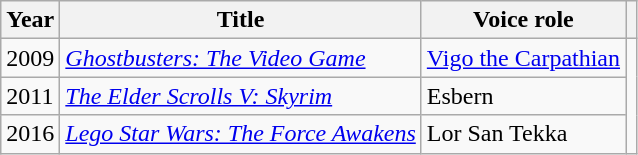<table class="wikitable">
<tr>
<th>Year</th>
<th>Title</th>
<th>Voice role</th>
<th></th>
</tr>
<tr>
<td>2009</td>
<td><em><a href='#'>Ghostbusters: The Video Game</a></em></td>
<td><a href='#'>Vigo the Carpathian</a></td>
<td rowspan="3"></td>
</tr>
<tr>
<td>2011</td>
<td><em><a href='#'>The Elder Scrolls V: Skyrim</a></em></td>
<td>Esbern</td>
</tr>
<tr>
<td>2016</td>
<td><em><a href='#'>Lego Star Wars: The Force Awakens</a></em></td>
<td>Lor San Tekka</td>
</tr>
</table>
